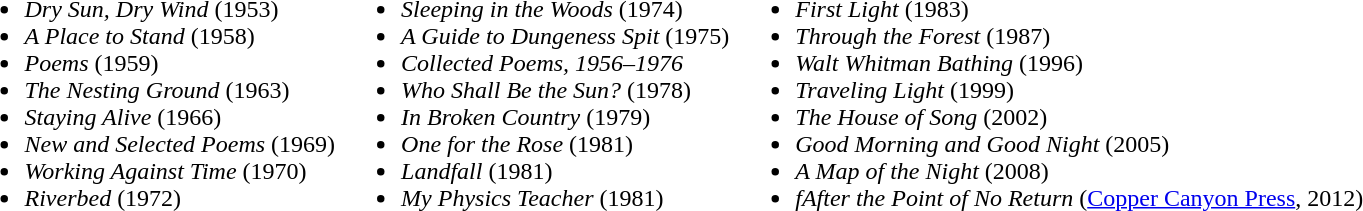<table>
<tr>
<td valign="top"><br><ul><li><em>Dry Sun, Dry Wind</em> (1953)</li><li><em>A Place to Stand</em> (1958)</li><li><em>Poems</em> (1959)</li><li><em>The Nesting Ground</em> (1963)</li><li><em>Staying Alive</em> (1966)</li><li><em>New and Selected Poems</em> (1969)</li><li><em>Working Against Time</em> (1970)</li><li><em>Riverbed</em> (1972)</li></ul></td>
<td valign="top"><br><ul><li><em>Sleeping in the Woods</em> (1974)</li><li><em>A Guide to Dungeness Spit</em> (1975)</li><li><em>Collected Poems, 1956–1976</em></li><li><em>Who Shall Be the Sun?</em> (1978)</li><li><em>In Broken Country</em> (1979)</li><li><em>One for the Rose</em> (1981)</li><li><em>Landfall</em> (1981)</li><li><em>My Physics Teacher</em> (1981)</li></ul></td>
<td valign="top"><br><ul><li><em>First Light</em> (1983)</li><li><em>Through the Forest</em> (1987)</li><li><em>Walt Whitman Bathing</em> (1996)</li><li><em>Traveling Light</em> (1999)</li><li><em>The House of Song</em> (2002)</li><li><em>Good Morning and Good Night</em> (2005)</li><li><em>A Map of the Night</em> (2008)</li><li><em>fAfter the Point of No Return</em> (<a href='#'>Copper Canyon Press</a>, 2012)</li></ul></td>
</tr>
</table>
